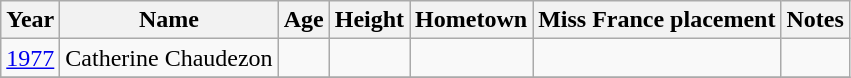<table class="wikitable sortable">
<tr>
<th>Year</th>
<th>Name</th>
<th>Age</th>
<th>Height</th>
<th>Hometown</th>
<th>Miss France placement</th>
<th>Notes</th>
</tr>
<tr>
<td><a href='#'>1977</a></td>
<td>Catherine Chaudezon</td>
<td></td>
<td></td>
<td></td>
<td></td>
<td></td>
</tr>
<tr>
</tr>
</table>
